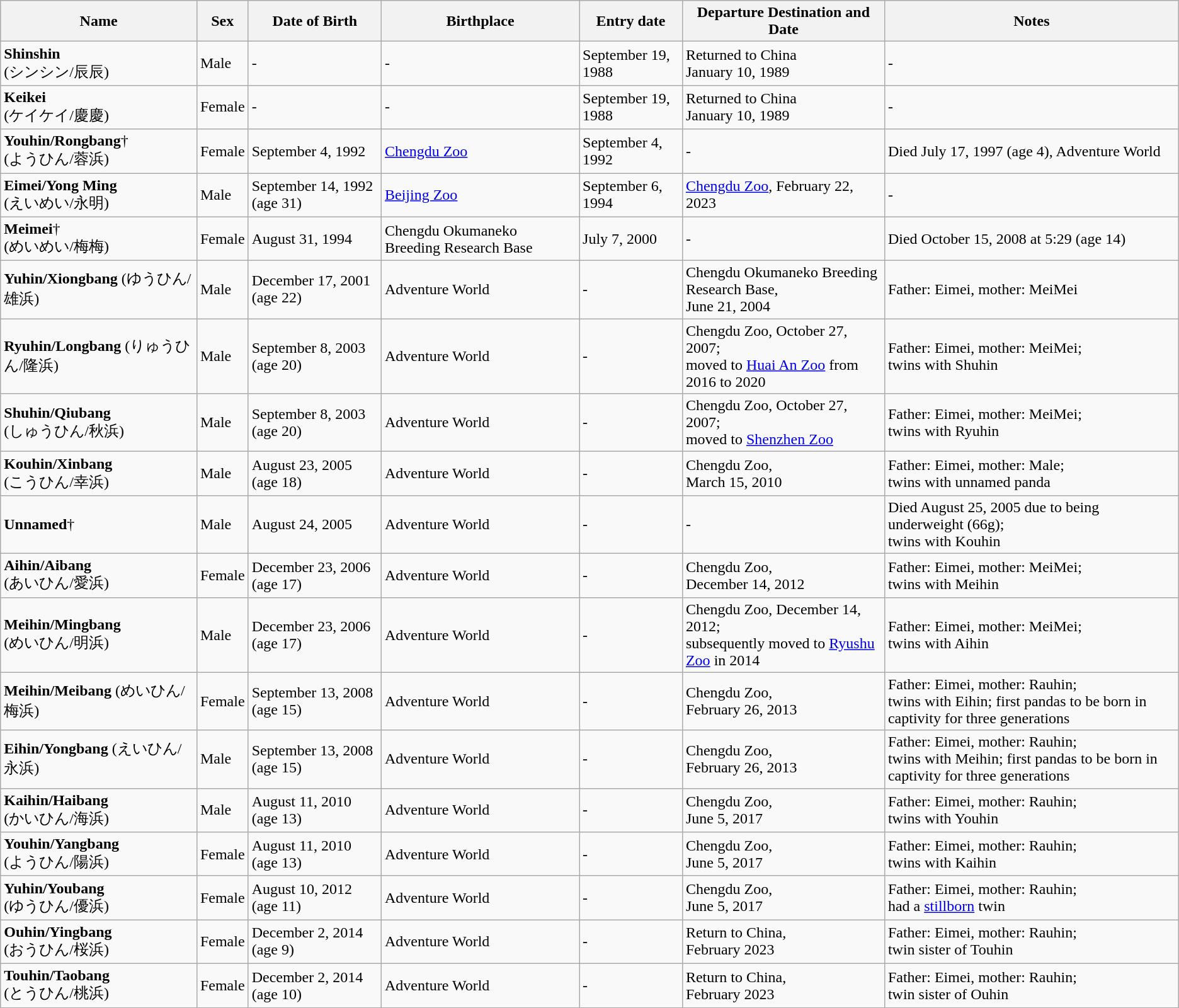<table class="wikitable">
<tr>
<th>Name</th>
<th>Sex</th>
<th>Date of Birth</th>
<th><strong>Birthplace</strong></th>
<th>Entry date</th>
<th>Departure Destination and Date</th>
<th>Notes</th>
</tr>
<tr>
<td><strong>Shinshin</strong><br>(シンシン/辰辰)</td>
<td>Male</td>
<td>-</td>
<td>-</td>
<td>September 19, 1988</td>
<td>Returned to China<br>January 10, 1989</td>
<td>-</td>
</tr>
<tr>
<td><strong>Keikei</strong><br>(ケイケイ/慶慶)</td>
<td>Female</td>
<td>-</td>
<td>-</td>
<td>September 19, 1988</td>
<td>Returned to China<br>January 10, 1989</td>
<td>-</td>
</tr>
<tr>
<td><strong>Youhin/Rongbang</strong>†<br>(ようひん/蓉浜)</td>
<td>Female</td>
<td>September 4, 1992</td>
<td><a href='#'>Chengdu Zoo</a></td>
<td>September 4, 1992</td>
<td>-</td>
<td>Died July 17, 1997 (age 4), Adventure World</td>
</tr>
<tr>
<td><strong>Eimei/Yong Ming</strong><br>(えいめい/永明)</td>
<td>Male</td>
<td>September 14, 1992 (age 31)</td>
<td><a href='#'>Beijing Zoo</a></td>
<td>September 6, 1994</td>
<td><a href='#'>Chengdu Zoo</a>, February 22, 2023</td>
<td>-</td>
</tr>
<tr>
<td><strong>Meimei</strong>†<br>(めいめい/梅梅)</td>
<td>Female</td>
<td>August 31, 1994</td>
<td>Chengdu Okumaneko Breeding Research Base</td>
<td>July 7, 2000</td>
<td>-</td>
<td>Died October 15, 2008 at 5:29 (age 14)</td>
</tr>
<tr>
<td><strong>Yuhin/Xiongbang</strong> (ゆうひん/雄浜)</td>
<td>Male</td>
<td>December 17, 2001 (age 22)</td>
<td>Adventure World</td>
<td>-</td>
<td>Chengdu Okumaneko Breeding Research Base,<br>June 21, 2004</td>
<td>Father: Eimei, mother: MeiMei</td>
</tr>
<tr>
<td><strong>Ryuhin/Longbang</strong> (りゅうひん/隆浜)</td>
<td>Male</td>
<td>September 8, 2003 (age 20)</td>
<td>Adventure World</td>
<td>-</td>
<td>Chengdu Zoo, October 27, 2007;<br>moved to <a href='#'>Huai An Zoo</a> from 2016 to 2020</td>
<td>Father: Eimei, mother: MeiMei;<br>twins with Shuhin</td>
</tr>
<tr>
<td><strong>Shuhin/Qiubang</strong><br>(しゅうひん/秋浜)</td>
<td>Male</td>
<td>September 8, 2003 (age 20)</td>
<td>Adventure World</td>
<td>-</td>
<td>Chengdu Zoo, October 27, 2007;<br>moved to <a href='#'>Shenzhen Zoo</a></td>
<td>Father: Eimei, mother: MeiMei;<br>twins with Ryuhin</td>
</tr>
<tr>
<td><strong>Kouhin/Xinbang</strong><br>(こうひん/幸浜)</td>
<td>Male</td>
<td>August 23, 2005 (age 18)</td>
<td>Adventure World</td>
<td>-</td>
<td>Chengdu Zoo,<br>March 15, 2010</td>
<td>Father: Eimei, mother: Male;<br>twins with unnamed panda</td>
</tr>
<tr>
<td><strong>Unnamed</strong>†</td>
<td>Male</td>
<td>August 24, 2005</td>
<td>Adventure World</td>
<td>-</td>
<td>-</td>
<td>Died August 25, 2005 due to being underweight (66g);<br>twins with Kouhin</td>
</tr>
<tr>
<td><strong>Aihin/Aibang</strong><br>(あいひん/愛浜)</td>
<td>Female</td>
<td>December 23, 2006 (age 17)</td>
<td>Adventure World</td>
<td>-</td>
<td>Chengdu Zoo,<br>December 14, 2012</td>
<td>Father: Eimei, mother: MeiMei;<br>twins with Meihin</td>
</tr>
<tr>
<td><strong>Meihin/Mingbang</strong><br>(めいひん/明浜)</td>
<td>Male</td>
<td>December 23, 2006 (age 17)</td>
<td>Adventure World</td>
<td>-</td>
<td>Chengdu Zoo, December 14, 2012;<br>subsequently moved to <a href='#'>Ryushu Zoo</a> in 2014</td>
<td>Father: Eimei, mother: MeiMei;<br>twins with Aihin</td>
</tr>
<tr>
<td><strong>Meihin/Meibang</strong> (めいひん/梅浜)</td>
<td>Female</td>
<td>September 13, 2008 (age 15)</td>
<td>Adventure World</td>
<td>-</td>
<td>Chengdu Zoo,<br>February 26, 2013</td>
<td>Father: Eimei, mother: Rauhin;<br>twins with Eihin; 
first pandas to be born in captivity for three generations</td>
</tr>
<tr>
<td><strong>Eihin/Yongbang</strong> (えいひん/永浜)</td>
<td>Male</td>
<td>September 13, 2008 (age 15)</td>
<td>Adventure World</td>
<td>-</td>
<td>Chengdu Zoo,<br>February 26, 2013</td>
<td>Father: Eimei, mother: Rauhin;<br>twins with Meihin;
first pandas to be born in captivity for three generations</td>
</tr>
<tr>
<td><strong>Kaihin/Haibang</strong><br>(かいひん/海浜)</td>
<td>Male</td>
<td>August 11, 2010 (age 13)</td>
<td>Adventure World</td>
<td>-</td>
<td>Chengdu Zoo,<br>June 5, 2017</td>
<td>Father: Eimei, mother: Rauhin;<br>twins with Youhin</td>
</tr>
<tr>
<td><strong>Youhin/Yangbang</strong><br>(ようひん/陽浜)</td>
<td>Female</td>
<td>August 11, 2010 (age 13)</td>
<td>Adventure World</td>
<td>-</td>
<td>Chengdu Zoo,<br>June 5, 2017</td>
<td>Father: Eimei, mother: Rauhin;<br>twins with Kaihin</td>
</tr>
<tr>
<td><strong>Yuhin/Youbang</strong><br>(ゆうひん/優浜)</td>
<td>Female</td>
<td>August 10, 2012 (age 11)</td>
<td>Adventure World</td>
<td>-</td>
<td>Chengdu Zoo,<br>June 5, 2017</td>
<td>Father: Eimei, mother: Rauhin;<br>had a <a href='#'>stillborn</a> twin</td>
</tr>
<tr>
<td><strong>Ouhin/Yingbang</strong><br>(おうひん/桜浜)</td>
<td>Female</td>
<td>December 2, 2014 (age 9)</td>
<td>Adventure World</td>
<td>-</td>
<td>Return to China,<br>February 2023</td>
<td>Father: Eimei, mother: Rauhin;<br>twin sister of Touhin</td>
</tr>
<tr>
<td><strong>Touhin/Taobang</strong><br>(とうひん/桃浜)</td>
<td>Female</td>
<td>December 2, 2014 (age 10)</td>
<td>Adventure World</td>
<td>-</td>
<td>Return to China,<br>February 2023</td>
<td>Father: Eimei, mother: Rauhin;<br>twin sister of Ouhin</td>
</tr>
</table>
